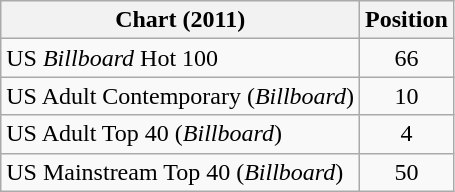<table class="wikitable sortable">
<tr>
<th scope="col">Chart (2011)</th>
<th scope="col">Position</th>
</tr>
<tr>
<td>US <em>Billboard</em> Hot 100</td>
<td style="text-align:center;">66</td>
</tr>
<tr>
<td>US Adult Contemporary (<em>Billboard</em>)</td>
<td style="text-align:center;">10</td>
</tr>
<tr>
<td>US Adult Top 40 (<em>Billboard</em>)</td>
<td style="text-align:center;">4</td>
</tr>
<tr>
<td>US Mainstream Top 40 (<em>Billboard</em>)</td>
<td style="text-align:center;">50</td>
</tr>
</table>
